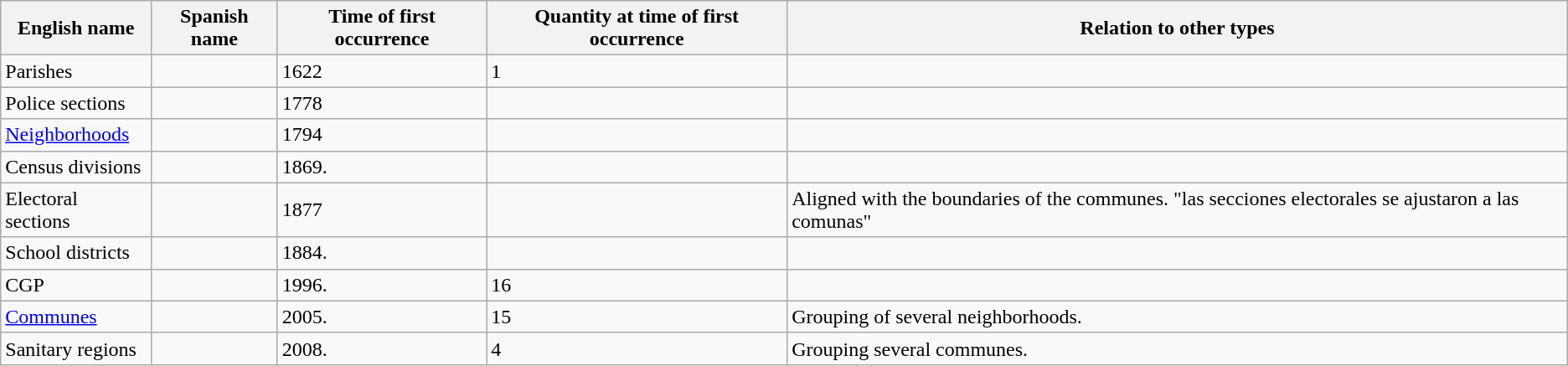<table class="wikitable sortable">
<tr>
<th>English name</th>
<th>Spanish name</th>
<th>Time of first occurrence</th>
<th>Quantity at time of first occurrence</th>
<th>Relation to other types</th>
</tr>
<tr>
<td>Parishes</td>
<td></td>
<td>1622 </td>
<td>1</td>
<td></td>
</tr>
<tr>
<td>Police sections</td>
<td></td>
<td>1778 </td>
<td></td>
<td></td>
</tr>
<tr>
<td><a href='#'>Neighborhoods</a></td>
<td></td>
<td>1794 </td>
<td></td>
<td></td>
</tr>
<tr>
<td>Census divisions</td>
<td></td>
<td>1869. </td>
<td></td>
<td></td>
</tr>
<tr>
<td>Electoral sections</td>
<td></td>
<td>1877 </td>
<td></td>
<td>Aligned with the boundaries of the communes. "las secciones electorales se ajustaron a las comunas"</td>
</tr>
<tr>
<td>School districts</td>
<td></td>
<td>1884. </td>
<td></td>
<td></td>
</tr>
<tr>
<td>CGP</td>
<td></td>
<td>1996. </td>
<td>16</td>
<td></td>
</tr>
<tr>
<td><a href='#'>Communes</a></td>
<td></td>
<td>2005. </td>
<td>15</td>
<td>Grouping of several neighborhoods.</td>
</tr>
<tr>
<td>Sanitary regions</td>
<td> </td>
<td>2008. </td>
<td>4</td>
<td>Grouping several communes.</td>
</tr>
</table>
